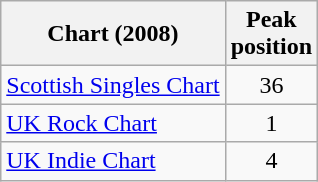<table class="wikitable">
<tr>
<th>Chart (2008)</th>
<th>Peak<br> position</th>
</tr>
<tr>
<td align="left"><a href='#'>Scottish Singles Chart</a></td>
<td align="center">36</td>
</tr>
<tr>
<td><a href='#'>UK Rock Chart</a></td>
<td align="center">1</td>
</tr>
<tr>
<td><a href='#'>UK Indie Chart</a></td>
<td align="center">4</td>
</tr>
</table>
